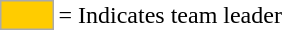<table>
<tr>
<td style="background-color:#FFCC00; border:1px solid #aaaaaa; width:2em;"></td>
<td>= Indicates team leader</td>
</tr>
</table>
